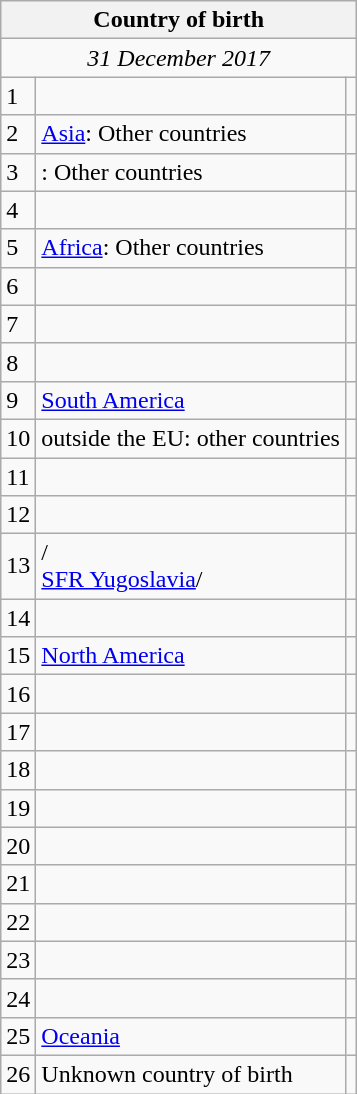<table class="wikitable collapsible collapsed">
<tr>
<th colspan=3>Country of birth</th>
</tr>
<tr>
<td colspan=3 style="text-align:center;"><em>31 December 2017</em></td>
</tr>
<tr>
<td>1</td>
<td></td>
<td align=right></td>
</tr>
<tr>
<td>2</td>
<td><a href='#'>Asia</a>: Other countries</td>
<td align=right></td>
</tr>
<tr>
<td>3</td>
<td>: Other countries</td>
<td align=right></td>
</tr>
<tr>
<td>4</td>
<td></td>
<td align=right></td>
</tr>
<tr>
<td>5</td>
<td><a href='#'>Africa</a>: Other countries</td>
<td align=right></td>
</tr>
<tr>
<td>6</td>
<td></td>
<td align=right></td>
</tr>
<tr>
<td>7</td>
<td></td>
<td align=right></td>
</tr>
<tr>
<td>8</td>
<td></td>
<td align=right></td>
</tr>
<tr>
<td>9</td>
<td><a href='#'>South America</a></td>
<td align=right></td>
</tr>
<tr>
<td>10</td>
<td> outside the EU: other countries</td>
<td align=right></td>
</tr>
<tr>
<td>11</td>
<td></td>
<td align=right></td>
</tr>
<tr>
<td>12</td>
<td></td>
<td align=right></td>
</tr>
<tr>
<td>13</td>
<td>/<br><a href='#'>SFR Yugoslavia</a>/</td>
<td align=right></td>
</tr>
<tr>
<td>14</td>
<td></td>
<td align=right></td>
</tr>
<tr>
<td>15</td>
<td><a href='#'>North America</a></td>
<td align=right></td>
</tr>
<tr>
<td>16</td>
<td></td>
<td align=right></td>
</tr>
<tr>
<td>17</td>
<td></td>
<td align=right></td>
</tr>
<tr>
<td>18</td>
<td></td>
<td align=right></td>
</tr>
<tr>
<td>19</td>
<td></td>
<td align=right></td>
</tr>
<tr>
<td>20</td>
<td></td>
<td align=right></td>
</tr>
<tr>
<td>21</td>
<td></td>
<td align=right></td>
</tr>
<tr>
<td>22</td>
<td></td>
<td align=right></td>
</tr>
<tr>
<td>23</td>
<td></td>
<td align=right></td>
</tr>
<tr>
<td>24</td>
<td></td>
<td align=right></td>
</tr>
<tr>
<td>25</td>
<td><a href='#'>Oceania</a></td>
<td align=right></td>
</tr>
<tr>
<td>26</td>
<td>Unknown country of birth</td>
<td align=right></td>
</tr>
</table>
